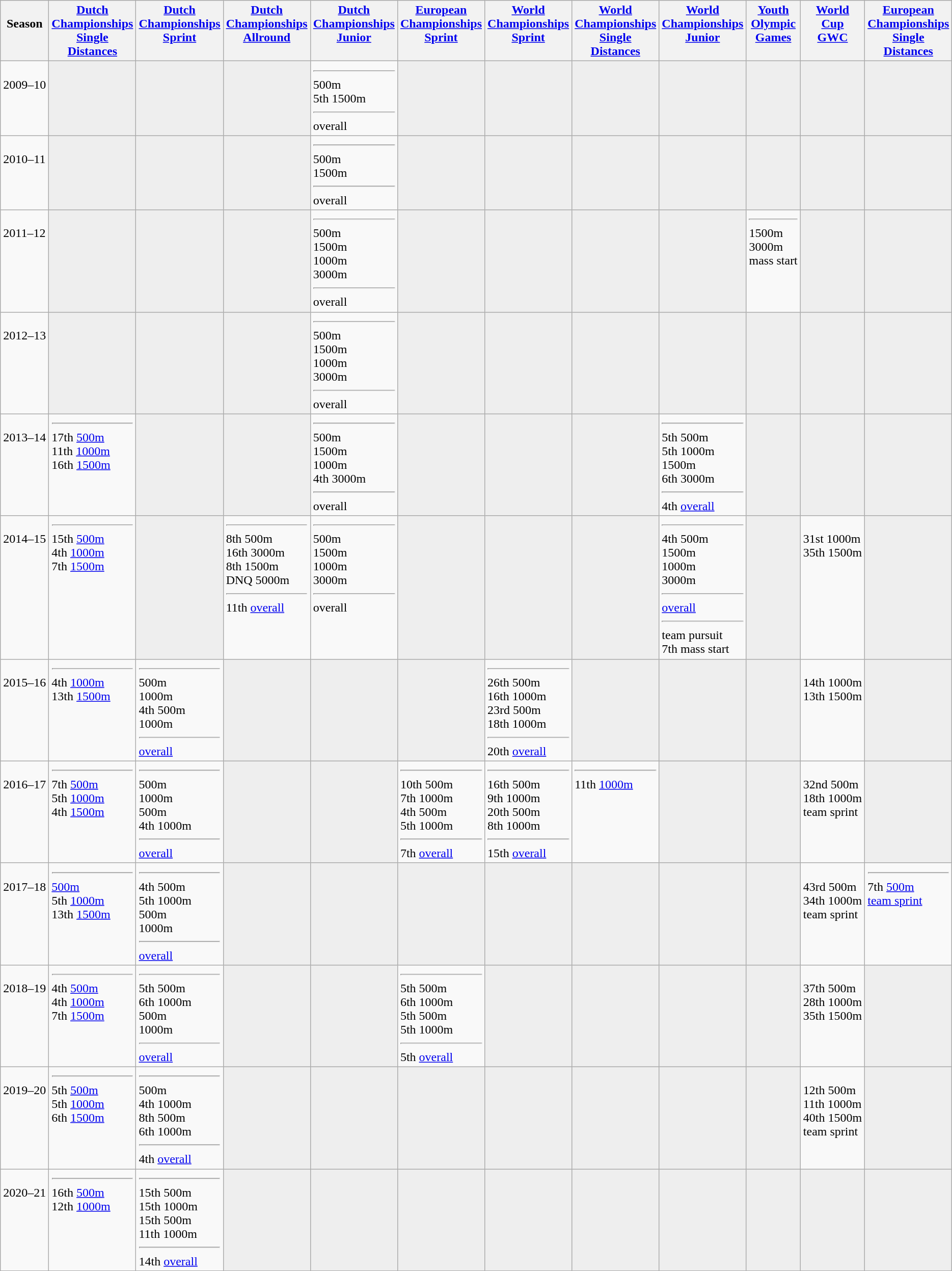<table class="wikitable">
<tr style="vertical-align: top;">
<th><br> Season</th>
<th><a href='#'>Dutch <br> Championships <br> Single <br> Distances</a></th>
<th><a href='#'>Dutch <br> Championships <br> Sprint</a></th>
<th><a href='#'>Dutch <br> Championships <br> Allround</a></th>
<th><a href='#'>Dutch <br> Championships <br> Junior</a></th>
<th><a href='#'>European <br> Championships <br> Sprint</a></th>
<th><a href='#'>World <br> Championships <br> Sprint</a></th>
<th><a href='#'>World <br> Championships <br> Single <br> Distances</a></th>
<th><a href='#'>World <br> Championships <br> Junior</a></th>
<th><a href='#'>Youth <br> Olympic <br> Games</a></th>
<th><a href='#'>World <br> Cup <br> GWC</a></th>
<th><a href='#'>European <br> Championships <br> Single <br> Distances</a></th>
</tr>
<tr style="vertical-align: top;">
<td><br> 2009–10</td>
<td bgcolor=#EEEEEE></td>
<td bgcolor=#EEEEEE></td>
<td bgcolor=#EEEEEE></td>
<td> <hr>  500m <br> 5th 1500m <hr>  overall</td>
<td bgcolor=#EEEEEE></td>
<td bgcolor=#EEEEEE></td>
<td bgcolor=#EEEEEE></td>
<td bgcolor=#EEEEEE></td>
<td bgcolor=#EEEEEE></td>
<td bgcolor=#EEEEEE></td>
<td bgcolor=#EEEEEE></td>
</tr>
<tr style="vertical-align: top;">
<td><br> 2010–11</td>
<td bgcolor=#EEEEEE></td>
<td bgcolor=#EEEEEE></td>
<td bgcolor=#EEEEEE></td>
<td> <hr>  500m <br>  1500m <hr>  overall</td>
<td bgcolor=#EEEEEE></td>
<td bgcolor=#EEEEEE></td>
<td bgcolor=#EEEEEE></td>
<td bgcolor=#EEEEEE></td>
<td bgcolor=#EEEEEE></td>
<td bgcolor=#EEEEEE></td>
<td bgcolor=#EEEEEE></td>
</tr>
<tr style="vertical-align: top;">
<td><br> 2011–12</td>
<td bgcolor=#EEEEEE></td>
<td bgcolor=#EEEEEE></td>
<td bgcolor=#EEEEEE></td>
<td> <hr>  500m <br>  1500m <br>  1000m <br>  3000m <hr>  overall</td>
<td bgcolor=#EEEEEE></td>
<td bgcolor=#EEEEEE></td>
<td bgcolor=#EEEEEE></td>
<td bgcolor=#EEEEEE></td>
<td> <hr>  1500m <br>  3000m <br>  mass start</td>
<td bgcolor=#EEEEEE></td>
<td bgcolor=#EEEEEE></td>
</tr>
<tr style="vertical-align: top;">
<td><br> 2012–13</td>
<td bgcolor=#EEEEEE></td>
<td bgcolor=#EEEEEE></td>
<td bgcolor=#EEEEEE></td>
<td> <hr>  500m <br>  1500m <br>  1000m <br>  3000m <hr>  overall</td>
<td bgcolor=#EEEEEE></td>
<td bgcolor=#EEEEEE></td>
<td bgcolor=#EEEEEE></td>
<td bgcolor=#EEEEEE></td>
<td bgcolor=#EEEEEE></td>
<td bgcolor=#EEEEEE></td>
<td bgcolor=#EEEEEE></td>
</tr>
<tr style="vertical-align: top;">
<td><br> 2013–14</td>
<td> <hr> 17th <a href='#'>500m</a> <br> 11th <a href='#'>1000m</a> <br> 16th <a href='#'>1500m</a></td>
<td bgcolor=#EEEEEE></td>
<td bgcolor=#EEEEEE></td>
<td> <hr>  500m <br>  1500m <br>  1000m <br> 4th 3000m <hr>  overall</td>
<td bgcolor=#EEEEEE></td>
<td bgcolor=#EEEEEE></td>
<td bgcolor=#EEEEEE></td>
<td> <hr> 5th 500m <br> 5th 1000m <br>  1500m <br> 6th 3000m <hr> 4th <a href='#'>overall</a></td>
<td bgcolor=#EEEEEE></td>
<td bgcolor=#EEEEEE></td>
<td bgcolor=#EEEEEE></td>
</tr>
<tr style="vertical-align: top;">
<td><br> 2014–15</td>
<td> <hr> 15th <a href='#'>500m</a> <br> 4th <a href='#'>1000m</a> <br> 7th <a href='#'>1500m</a></td>
<td bgcolor=#EEEEEE></td>
<td> <hr> 8th 500m <br> 16th 3000m <br> 8th 1500m <br> DNQ 5000m <hr> 11th <a href='#'>overall</a></td>
<td> <hr>  500m <br>  1500m <br>  1000m <br>  3000m <hr>  overall</td>
<td bgcolor=#EEEEEE></td>
<td bgcolor=#EEEEEE></td>
<td bgcolor=#EEEEEE></td>
<td> <hr> 4th 500m <br>  1500m <br>  1000m <br>  3000m <hr>  <a href='#'>overall</a> <hr>  team pursuit <br> 7th mass start</td>
<td bgcolor=#EEEEEE></td>
<td><br> 31st 1000m <br> 35th 1500m</td>
<td bgcolor=#EEEEEE></td>
</tr>
<tr style="vertical-align: top;">
<td><br> 2015–16</td>
<td> <hr> 4th <a href='#'>1000m</a> <br> 13th <a href='#'>1500m</a></td>
<td> <hr>  500m <br>  1000m <br> 4th 500m <br>  1000m <hr>  <a href='#'>overall</a></td>
<td bgcolor=#EEEEEE></td>
<td bgcolor=#EEEEEE></td>
<td bgcolor=#EEEEEE></td>
<td> <hr> 26th 500m <br> 16th 1000m <br> 23rd 500m <br> 18th 1000m <hr> 20th <a href='#'>overall</a></td>
<td bgcolor=#EEEEEE></td>
<td bgcolor=#EEEEEE></td>
<td bgcolor=#EEEEEE></td>
<td><br> 14th 1000m <br> 13th 1500m</td>
<td bgcolor=#EEEEEE></td>
</tr>
<tr style="vertical-align: top;">
<td><br> 2016–17</td>
<td> <hr> 7th <a href='#'>500m</a> <br> 5th <a href='#'>1000m</a> <br> 4th <a href='#'>1500m</a></td>
<td> <hr>  500m <br>  1000m <br>  500m <br> 4th 1000m <hr>  <a href='#'>overall</a></td>
<td bgcolor=#EEEEEE></td>
<td bgcolor=#EEEEEE></td>
<td> <hr> 10th 500m <br> 7th 1000m <br> 4th 500m <br> 5th 1000m <hr> 7th <a href='#'>overall</a></td>
<td> <hr> 16th 500m <br> 9th 1000m <br> 20th 500m <br> 8th 1000m <hr> 15th <a href='#'>overall</a></td>
<td> <hr> 11th <a href='#'>1000m</a></td>
<td bgcolor=#EEEEEE></td>
<td bgcolor=#EEEEEE></td>
<td><br> 32nd 500m <br> 18th 1000m <br>  team sprint</td>
<td bgcolor=#EEEEEE></td>
</tr>
<tr style="vertical-align: top;">
<td><br> 2017–18</td>
<td> <hr>  <a href='#'>500m</a> <br> 5th <a href='#'>1000m</a> <br> 13th <a href='#'>1500m</a></td>
<td> <hr> 4th 500m <br> 5th 1000m <br>  500m <br>  1000m <hr>  <a href='#'>overall</a></td>
<td bgcolor=#EEEEEE></td>
<td bgcolor=#EEEEEE></td>
<td bgcolor=#EEEEEE></td>
<td bgcolor=#EEEEEE></td>
<td bgcolor=#EEEEEE></td>
<td bgcolor=#EEEEEE></td>
<td bgcolor=#EEEEEE></td>
<td><br> 43rd 500m <br> 34th 1000m <br>  team sprint</td>
<td> <hr> 7th <a href='#'>500m</a> <br>  <a href='#'>team sprint</a></td>
</tr>
<tr style="vertical-align: top;">
<td><br> 2018–19</td>
<td> <hr> 4th <a href='#'>500m</a> <br> 4th <a href='#'>1000m</a> <br> 7th <a href='#'>1500m</a></td>
<td> <hr> 5th 500m <br> 6th 1000m <br>  500m <br>  1000m <hr>  <a href='#'>overall</a></td>
<td bgcolor=#EEEEEE></td>
<td bgcolor=#EEEEEE></td>
<td> <hr> 5th 500m <br> 6th 1000m <br> 5th 500m <br> 5th 1000m <hr> 5th <a href='#'>overall</a></td>
<td bgcolor=#EEEEEE></td>
<td bgcolor=#EEEEEE></td>
<td bgcolor=#EEEEEE></td>
<td bgcolor=#EEEEEE></td>
<td><br> 37th 500m <br> 28th 1000m <br> 35th 1500m</td>
<td bgcolor=#EEEEEE></td>
</tr>
<tr style="vertical-align: top;">
<td><br> 2019–20</td>
<td> <hr> 5th <a href='#'>500m</a> <br> 5th <a href='#'>1000m</a> <br> 6th <a href='#'>1500m</a></td>
<td> <hr>  500m <br> 4th 1000m <br> 8th 500m <br> 6th 1000m <hr> 4th <a href='#'>overall</a></td>
<td bgcolor=#EEEEEE></td>
<td bgcolor=#EEEEEE></td>
<td bgcolor=#EEEEEE></td>
<td bgcolor=#EEEEEE></td>
<td bgcolor=#EEEEEE></td>
<td bgcolor=#EEEEEE></td>
<td bgcolor=#EEEEEE></td>
<td><br> 12th 500m <br> 11th 1000m <br> 40th 1500m <br>  team sprint</td>
<td bgcolor=#EEEEEE></td>
</tr>
<tr style="vertical-align: top;">
<td><br> 2020–21</td>
<td> <hr> 16th <a href='#'>500m</a> <br> 12th <a href='#'>1000m</a></td>
<td> <hr> 15th 500m <br> 15th 1000m <br> 15th 500m <br> 11th 1000m <hr> 14th <a href='#'>overall</a></td>
<td bgcolor=#EEEEEE></td>
<td bgcolor=#EEEEEE></td>
<td bgcolor=#EEEEEE></td>
<td bgcolor=#EEEEEE></td>
<td bgcolor=#EEEEEE></td>
<td bgcolor=#EEEEEE></td>
<td bgcolor=#EEEEEE></td>
<td bgcolor=#EEEEEE></td>
<td bgcolor=#EEEEEE></td>
</tr>
</table>
